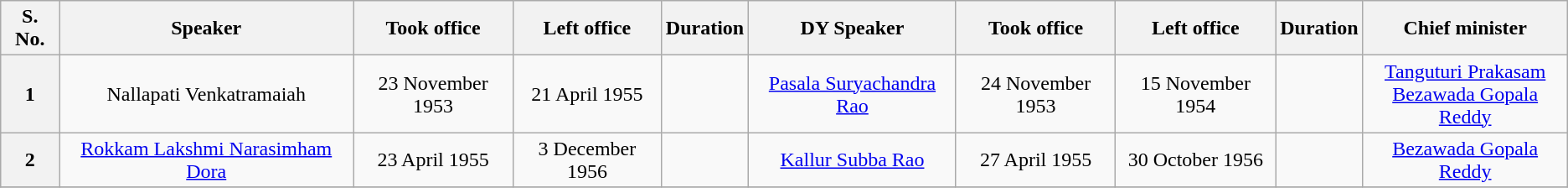<table class="wikitable  sortable" style="text-align:center">
<tr>
<th>S. No.</th>
<th>Speaker</th>
<th>Took office</th>
<th>Left office</th>
<th>Duration</th>
<th>DY Speaker</th>
<th>Took office</th>
<th>Left office</th>
<th>Duration</th>
<th>Chief minister</th>
</tr>
<tr>
<th>1</th>
<td>Nallapati Venkatramaiah</td>
<td>23 November 1953</td>
<td>21 April 1955</td>
<td><strong></strong></td>
<td><a href='#'>Pasala Suryachandra Rao</a></td>
<td>24 November 1953</td>
<td>15 November 1954</td>
<td><strong></strong></td>
<td><a href='#'>Tanguturi Prakasam</a><br><a href='#'>Bezawada Gopala Reddy</a></td>
</tr>
<tr>
<th>2</th>
<td><a href='#'>Rokkam Lakshmi Narasimham Dora</a></td>
<td>23 April 1955</td>
<td>3 December 1956</td>
<td><strong></strong></td>
<td><a href='#'>Kallur Subba Rao</a></td>
<td>27 April 1955</td>
<td>30 October 1956</td>
<td><strong></strong></td>
<td><a href='#'>Bezawada Gopala Reddy</a></td>
</tr>
<tr>
</tr>
</table>
